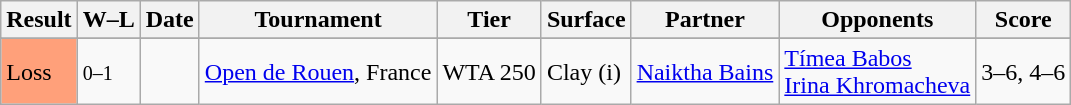<table class="sortable wikitable nowrap">
<tr>
<th>Result</th>
<th class="unsortable">W–L</th>
<th>Date</th>
<th>Tournament</th>
<th>Tier</th>
<th>Surface</th>
<th>Partner</th>
<th>Opponents</th>
<th class="unsortable">Score</th>
</tr>
<tr>
</tr>
<tr>
<td style="background:#ffa07a;">Loss</td>
<td><small>0–1</small></td>
<td><a href='#'></a></td>
<td><a href='#'>Open de Rouen</a>, France</td>
<td>WTA 250</td>
<td>Clay (i)</td>
<td> <a href='#'>Naiktha Bains</a></td>
<td> <a href='#'>Tímea Babos</a> <br>  <a href='#'>Irina Khromacheva</a></td>
<td>3–6, 4–6</td>
</tr>
</table>
